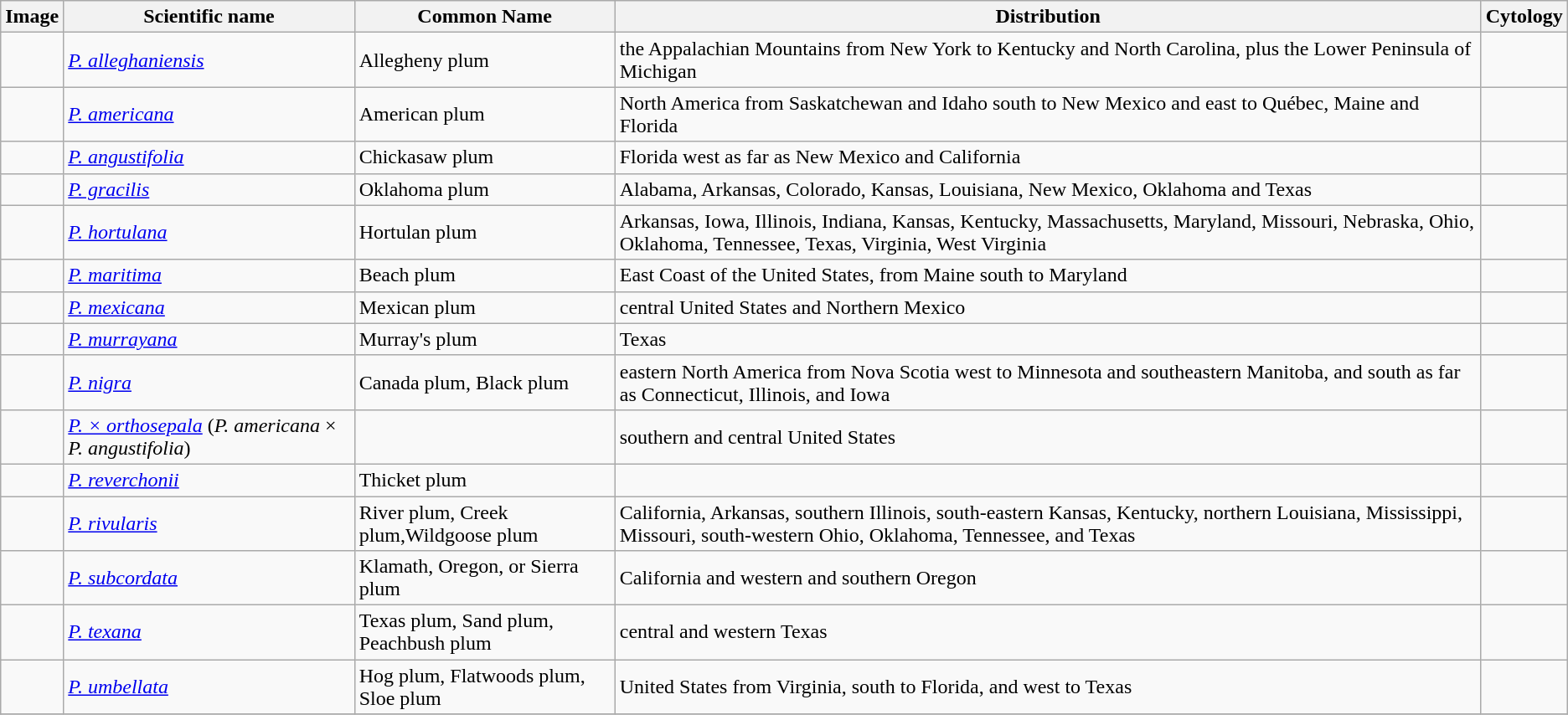<table class="wikitable">
<tr>
<th>Image</th>
<th>Scientific name</th>
<th>Common Name</th>
<th>Distribution</th>
<th>Cytology</th>
</tr>
<tr>
<td></td>
<td><em><a href='#'>P. alleghaniensis</a></em></td>
<td>Allegheny plum</td>
<td>the Appalachian Mountains from New York to Kentucky and North Carolina, plus the Lower Peninsula of Michigan</td>
<td></td>
</tr>
<tr>
<td></td>
<td><em><a href='#'>P. americana</a></em></td>
<td>American plum</td>
<td>North America from Saskatchewan and Idaho south to New Mexico and east to Québec, Maine and Florida</td>
<td></td>
</tr>
<tr>
<td></td>
<td><em><a href='#'>P. angustifolia</a></em></td>
<td>Chickasaw plum</td>
<td>Florida west as far as New Mexico and California</td>
<td></td>
</tr>
<tr>
<td></td>
<td><em><a href='#'>P. gracilis</a></em></td>
<td>Oklahoma plum</td>
<td>Alabama, Arkansas, Colorado, Kansas, Louisiana, New Mexico, Oklahoma and Texas</td>
<td></td>
</tr>
<tr>
<td></td>
<td><em><a href='#'>P. hortulana</a></em></td>
<td>Hortulan plum</td>
<td>Arkansas, Iowa, Illinois, Indiana, Kansas, Kentucky, Massachusetts, Maryland, Missouri, Nebraska, Ohio, Oklahoma, Tennessee, Texas, Virginia, West Virginia</td>
<td></td>
</tr>
<tr>
<td></td>
<td><em><a href='#'>P. maritima</a></em></td>
<td>Beach plum</td>
<td>East Coast of the United States, from Maine south to Maryland</td>
<td></td>
</tr>
<tr>
<td></td>
<td><em><a href='#'>P. mexicana</a></em></td>
<td>Mexican plum</td>
<td>central United States and Northern Mexico</td>
<td></td>
</tr>
<tr>
<td></td>
<td><em><a href='#'>P. murrayana</a></em></td>
<td>Murray's plum</td>
<td>Texas</td>
<td></td>
</tr>
<tr>
<td></td>
<td><em><a href='#'>P. nigra</a></em></td>
<td>Canada plum, Black plum</td>
<td>eastern North America from Nova Scotia west to Minnesota and southeastern Manitoba, and south as far as Connecticut, Illinois, and Iowa</td>
<td></td>
</tr>
<tr>
<td></td>
<td><em><a href='#'>P. × orthosepala</a></em> (<em>P. americana</em> × <em>P. angustifolia</em>)</td>
<td></td>
<td>southern and central United States</td>
<td></td>
</tr>
<tr>
<td></td>
<td><em><a href='#'>P. reverchonii</a></em></td>
<td>Thicket plum</td>
<td></td>
<td></td>
</tr>
<tr>
<td></td>
<td><em><a href='#'>P. rivularis</a></em></td>
<td>River plum, Creek plum,Wildgoose plum</td>
<td>California, Arkansas, southern Illinois, south-eastern Kansas, Kentucky, northern Louisiana, Mississippi, Missouri, south-western Ohio, Oklahoma, Tennessee, and Texas</td>
<td></td>
</tr>
<tr>
<td></td>
<td><em><a href='#'>P. subcordata</a></em></td>
<td>Klamath, Oregon, or Sierra plum</td>
<td>California and western and southern Oregon</td>
<td></td>
</tr>
<tr>
<td></td>
<td><em><a href='#'>P. texana</a></em></td>
<td>Texas plum, Sand plum, Peachbush plum</td>
<td>central and western Texas</td>
<td></td>
</tr>
<tr>
<td></td>
<td><em><a href='#'>P. umbellata</a></em></td>
<td>Hog plum, Flatwoods plum, Sloe plum</td>
<td>United States from Virginia, south to Florida, and west to Texas</td>
<td></td>
</tr>
<tr>
</tr>
</table>
